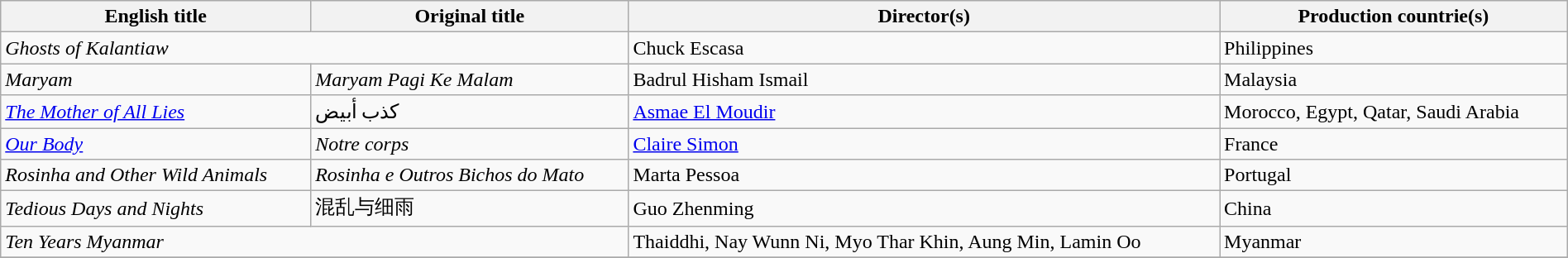<table class="sortable wikitable" style="width:100%; margin-bottom:4px">
<tr>
<th scope="col">English title</th>
<th scope="col">Original title</th>
<th scope="col">Director(s)</th>
<th scope="col">Production countrie(s)</th>
</tr>
<tr>
<td colspan="2"><em>Ghosts of Kalantiaw</em></td>
<td>Chuck Escasa</td>
<td>Philippines</td>
</tr>
<tr>
<td><em>Maryam</em></td>
<td><em>Maryam Pagi Ke Malam</em></td>
<td>Badrul Hisham Ismail</td>
<td>Malaysia</td>
</tr>
<tr>
<td><em><a href='#'>The Mother of All Lies</a></em></td>
<td>كذب أبيض</td>
<td><a href='#'>Asmae El Moudir</a></td>
<td>Morocco, Egypt, Qatar, Saudi Arabia</td>
</tr>
<tr>
<td><em><a href='#'>Our Body</a></em></td>
<td><em>Notre corps</em></td>
<td><a href='#'>Claire Simon</a></td>
<td>France</td>
</tr>
<tr>
<td><em>Rosinha and Other Wild Animals</em></td>
<td><em>Rosinha e Outros Bichos do Mato</em></td>
<td>Marta Pessoa</td>
<td>Portugal</td>
</tr>
<tr>
<td><em>Tedious Days and Nights</em></td>
<td>混乱与细雨</td>
<td>Guo Zhenming</td>
<td>China</td>
</tr>
<tr>
<td colspan="2"><em>Ten Years Myanmar</em></td>
<td>Thaiddhi, Nay Wunn Ni, Myo Thar Khin, Aung Min, Lamin Oo</td>
<td>Myanmar</td>
</tr>
<tr>
</tr>
</table>
